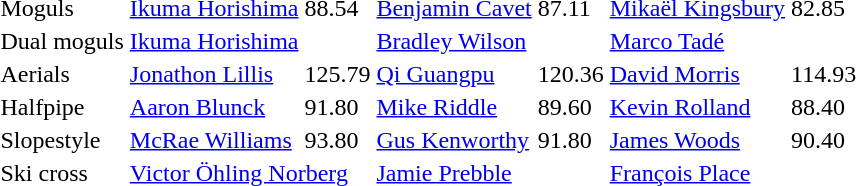<table>
<tr>
<td>Moguls <br></td>
<td><a href='#'>Ikuma Horishima</a><br></td>
<td>88.54</td>
<td><a href='#'>Benjamin Cavet</a><br></td>
<td>87.11</td>
<td><a href='#'>Mikaël Kingsbury</a><br></td>
<td>82.85</td>
</tr>
<tr>
<td>Dual moguls <br></td>
<td colspan=2><a href='#'>Ikuma Horishima</a><br></td>
<td colspan=2><a href='#'>Bradley Wilson</a><br></td>
<td colspan=2><a href='#'>Marco Tadé</a><br></td>
</tr>
<tr>
<td>Aerials <br></td>
<td><a href='#'>Jonathon Lillis</a><br></td>
<td>125.79</td>
<td><a href='#'>Qi Guangpu</a><br></td>
<td>120.36</td>
<td><a href='#'>David Morris</a><br></td>
<td>114.93</td>
</tr>
<tr>
<td>Halfpipe <br></td>
<td><a href='#'>Aaron Blunck</a><br></td>
<td>91.80</td>
<td><a href='#'>Mike Riddle</a><br></td>
<td>89.60</td>
<td><a href='#'>Kevin Rolland</a><br></td>
<td>88.40</td>
</tr>
<tr>
<td>Slopestyle <br></td>
<td><a href='#'>McRae Williams</a><br></td>
<td>93.80</td>
<td><a href='#'>Gus Kenworthy</a><br></td>
<td>91.80</td>
<td><a href='#'>James Woods</a><br></td>
<td>90.40</td>
</tr>
<tr>
<td>Ski cross <br></td>
<td colspan=2><a href='#'>Victor Öhling Norberg</a><br></td>
<td colspan=2><a href='#'>Jamie Prebble</a><br></td>
<td colspan=2><a href='#'>François Place</a><br></td>
</tr>
</table>
